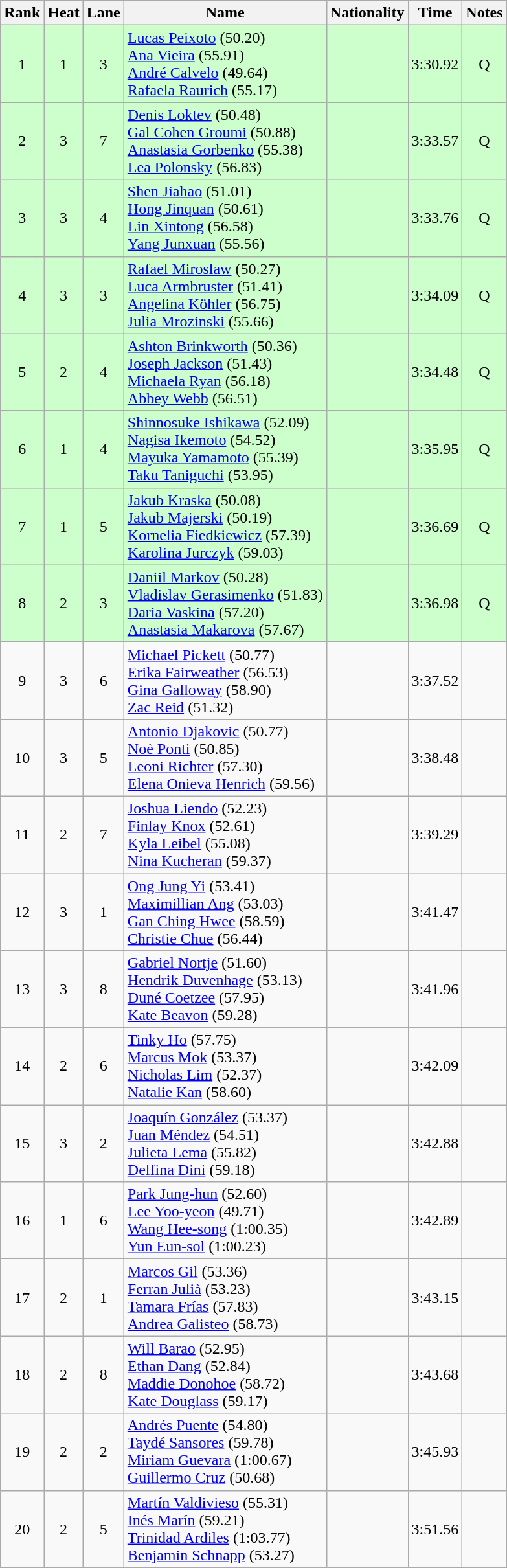<table class="wikitable sortable" style="text-align:center">
<tr>
<th>Rank</th>
<th>Heat</th>
<th>Lane</th>
<th>Name</th>
<th>Nationality</th>
<th>Time</th>
<th>Notes</th>
</tr>
<tr bgcolor=ccffcc>
<td>1</td>
<td>1</td>
<td>3</td>
<td align=left><a href='#'>Lucas Peixoto</a> (50.20)<br><a href='#'>Ana Vieira</a> (55.91)<br><a href='#'>André Calvelo</a> (49.64)<br><a href='#'>Rafaela Raurich</a> (55.17)</td>
<td align=left></td>
<td>3:30.92</td>
<td>Q</td>
</tr>
<tr bgcolor=ccffcc>
<td>2</td>
<td>3</td>
<td>7</td>
<td align=left><a href='#'>Denis Loktev</a> (50.48)<br><a href='#'>Gal Cohen Groumi</a> (50.88)<br><a href='#'>Anastasia Gorbenko</a> (55.38)<br><a href='#'>Lea Polonsky</a> (56.83)</td>
<td align=left></td>
<td>3:33.57</td>
<td>Q</td>
</tr>
<tr bgcolor=ccffcc>
<td>3</td>
<td>3</td>
<td>4</td>
<td align=left><a href='#'>Shen Jiahao</a> (51.01)<br><a href='#'>Hong Jinquan</a> (50.61)<br><a href='#'>Lin Xintong</a> (56.58)<br><a href='#'>Yang Junxuan</a> (55.56)</td>
<td align=left></td>
<td>3:33.76</td>
<td>Q</td>
</tr>
<tr bgcolor=ccffcc>
<td>4</td>
<td>3</td>
<td>3</td>
<td align=left><a href='#'>Rafael Miroslaw</a> (50.27)<br><a href='#'>Luca Armbruster</a> (51.41)<br><a href='#'>Angelina Köhler</a> (56.75)<br><a href='#'>Julia Mrozinski</a> (55.66)</td>
<td align=left></td>
<td>3:34.09</td>
<td>Q</td>
</tr>
<tr bgcolor=ccffcc>
<td>5</td>
<td>2</td>
<td>4</td>
<td align=left><a href='#'>Ashton Brinkworth</a> (50.36)<br><a href='#'>Joseph Jackson</a> (51.43)<br><a href='#'>Michaela Ryan</a> (56.18)<br><a href='#'>Abbey Webb</a> (56.51)</td>
<td align=left></td>
<td>3:34.48</td>
<td>Q</td>
</tr>
<tr bgcolor=ccffcc>
<td>6</td>
<td>1</td>
<td>4</td>
<td align=left><a href='#'>Shinnosuke Ishikawa</a> (52.09)<br><a href='#'>Nagisa Ikemoto</a> (54.52)<br><a href='#'>Mayuka Yamamoto</a> (55.39)<br><a href='#'>Taku Taniguchi</a> (53.95)</td>
<td align=left></td>
<td>3:35.95</td>
<td>Q</td>
</tr>
<tr bgcolor=ccffcc>
<td>7</td>
<td>1</td>
<td>5</td>
<td align=left><a href='#'>Jakub Kraska</a> (50.08)<br><a href='#'>Jakub Majerski</a> (50.19)<br><a href='#'>Kornelia Fiedkiewicz</a> (57.39)<br><a href='#'>Karolina Jurczyk</a> (59.03)</td>
<td align=left></td>
<td>3:36.69</td>
<td>Q</td>
</tr>
<tr bgcolor=ccffcc>
<td>8</td>
<td>2</td>
<td>3</td>
<td align=left><a href='#'>Daniil Markov</a> (50.28)<br><a href='#'>Vladislav Gerasimenko</a> (51.83)<br><a href='#'>Daria Vaskina</a> (57.20)<br><a href='#'>Anastasia Makarova</a> (57.67)</td>
<td align=left></td>
<td>3:36.98</td>
<td>Q</td>
</tr>
<tr>
<td>9</td>
<td>3</td>
<td>6</td>
<td align=left><a href='#'>Michael Pickett</a> (50.77)<br><a href='#'>Erika Fairweather</a> (56.53)<br><a href='#'>Gina Galloway</a> (58.90)<br><a href='#'>Zac Reid</a> (51.32)</td>
<td align=left></td>
<td>3:37.52</td>
<td></td>
</tr>
<tr>
<td>10</td>
<td>3</td>
<td>5</td>
<td align=left><a href='#'>Antonio Djakovic</a> (50.77)<br><a href='#'>Noè Ponti</a> (50.85)<br><a href='#'>Leoni Richter</a> (57.30)<br><a href='#'>Elena Onieva Henrich</a> (59.56)</td>
<td align=left></td>
<td>3:38.48</td>
<td></td>
</tr>
<tr>
<td>11</td>
<td>2</td>
<td>7</td>
<td align=left><a href='#'>Joshua Liendo</a> (52.23)<br><a href='#'>Finlay Knox</a> (52.61)<br><a href='#'>Kyla Leibel</a>  (55.08)<br><a href='#'>Nina Kucheran</a> (59.37)</td>
<td align=left></td>
<td>3:39.29</td>
<td></td>
</tr>
<tr>
<td>12</td>
<td>3</td>
<td>1</td>
<td align=left><a href='#'>Ong Jung Yi</a> (53.41)<br><a href='#'>Maximillian Ang</a> (53.03)<br><a href='#'>Gan Ching Hwee</a> (58.59)<br><a href='#'>Christie Chue</a> (56.44)</td>
<td align=left></td>
<td>3:41.47</td>
<td></td>
</tr>
<tr>
<td>13</td>
<td>3</td>
<td>8</td>
<td align=left><a href='#'>Gabriel Nortje</a> (51.60)<br><a href='#'>Hendrik Duvenhage</a> (53.13)<br><a href='#'>Duné Coetzee</a> (57.95)<br><a href='#'>Kate Beavon</a> (59.28)</td>
<td align=left></td>
<td>3:41.96</td>
<td></td>
</tr>
<tr>
<td>14</td>
<td>2</td>
<td>6</td>
<td align=left><a href='#'>Tinky Ho</a> (57.75)<br><a href='#'>Marcus Mok</a> (53.37)<br><a href='#'>Nicholas Lim</a> (52.37)<br><a href='#'>Natalie Kan</a> (58.60)</td>
<td align=left></td>
<td>3:42.09</td>
<td></td>
</tr>
<tr>
<td>15</td>
<td>3</td>
<td>2</td>
<td align=left><a href='#'>Joaquín González</a> (53.37)<br><a href='#'>Juan Méndez</a> (54.51)<br><a href='#'>Julieta Lema</a> (55.82)<br><a href='#'>Delfina Dini</a> (59.18)</td>
<td align=left></td>
<td>3:42.88</td>
<td></td>
</tr>
<tr>
<td>16</td>
<td>1</td>
<td>6</td>
<td align=left><a href='#'>Park Jung-hun</a> (52.60)<br><a href='#'>Lee Yoo-yeon</a> (49.71)<br><a href='#'>Wang Hee-song</a> (1:00.35)<br><a href='#'>Yun Eun-sol</a> (1:00.23)</td>
<td align=left></td>
<td>3:42.89</td>
<td></td>
</tr>
<tr>
<td>17</td>
<td>2</td>
<td>1</td>
<td align=left><a href='#'>Marcos Gil</a> (53.36)<br><a href='#'>Ferran Julià</a> (53.23)<br><a href='#'>Tamara Frías</a> (57.83)<br><a href='#'>Andrea Galisteo</a> (58.73)</td>
<td align=left></td>
<td>3:43.15</td>
<td></td>
</tr>
<tr>
<td>18</td>
<td>2</td>
<td>8</td>
<td align=left><a href='#'>Will Barao</a> (52.95)<br><a href='#'>Ethan Dang</a> (52.84)<br><a href='#'>Maddie Donohoe</a> (58.72)<br><a href='#'>Kate Douglass</a> (59.17)</td>
<td align=left></td>
<td>3:43.68</td>
<td></td>
</tr>
<tr>
<td>19</td>
<td>2</td>
<td>2</td>
<td align=left><a href='#'>Andrés Puente</a> (54.80)<br><a href='#'>Taydé Sansores</a> (59.78)<br><a href='#'>Miriam Guevara</a> (1:00.67)<br><a href='#'>Guillermo Cruz</a> (50.68)</td>
<td align=left></td>
<td>3:45.93</td>
<td></td>
</tr>
<tr>
<td>20</td>
<td>2</td>
<td>5</td>
<td align=left><a href='#'>Martín Valdivieso</a> (55.31)<br><a href='#'>Inés Marín</a> (59.21)<br><a href='#'>Trinidad Ardiles</a> (1:03.77)<br><a href='#'>Benjamin Schnapp</a> (53.27)</td>
<td align=left></td>
<td>3:51.56</td>
<td></td>
</tr>
</table>
